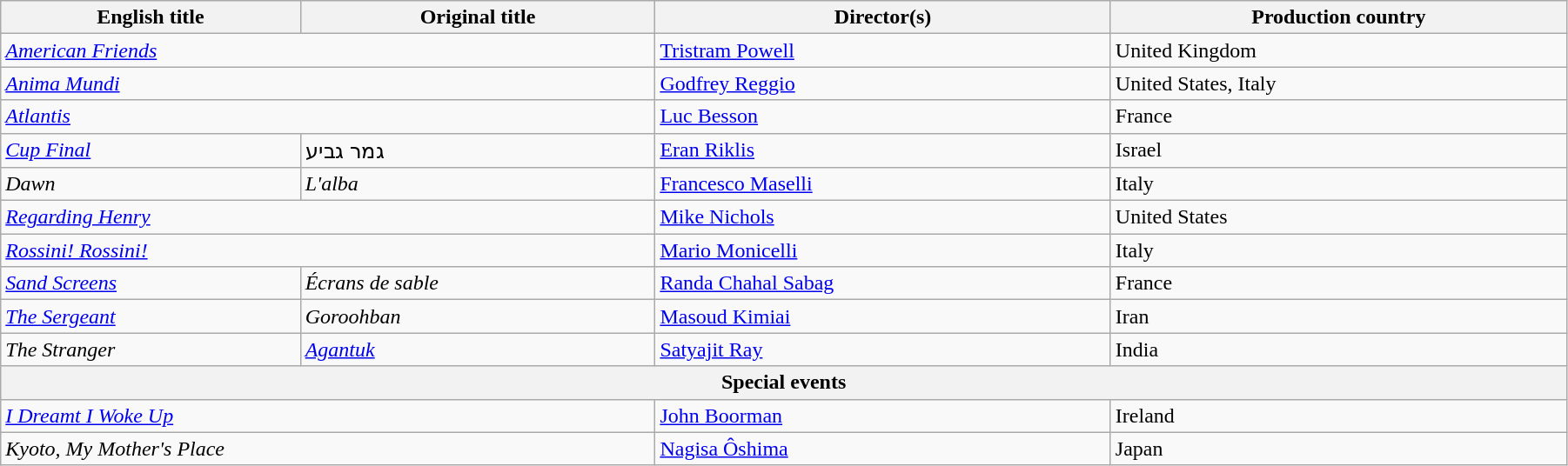<table class="wikitable" width="95%">
<tr>
<th>English title</th>
<th>Original title</th>
<th>Director(s)</th>
<th>Production country</th>
</tr>
<tr>
<td colspan=2><em><a href='#'>American Friends</a></em></td>
<td><a href='#'>Tristram Powell</a></td>
<td>United Kingdom</td>
</tr>
<tr>
<td colspan=2><em><a href='#'>Anima Mundi</a></em></td>
<td><a href='#'>Godfrey Reggio</a></td>
<td>United States, Italy</td>
</tr>
<tr>
<td colspan=2><em><a href='#'>Atlantis</a></em></td>
<td><a href='#'>Luc Besson</a></td>
<td>France</td>
</tr>
<tr>
<td><em><a href='#'>Cup Final</a></em></td>
<td>גמר גביע</td>
<td><a href='#'>Eran Riklis</a></td>
<td>Israel</td>
</tr>
<tr>
<td><em>Dawn</em></td>
<td><em>L'alba</em></td>
<td><a href='#'>Francesco Maselli</a></td>
<td>Italy</td>
</tr>
<tr>
<td colspan=2><em><a href='#'>Regarding Henry</a></em></td>
<td><a href='#'>Mike Nichols</a></td>
<td>United States</td>
</tr>
<tr>
<td colspan=2><em><a href='#'>Rossini! Rossini!</a></em></td>
<td><a href='#'>Mario Monicelli</a></td>
<td>Italy</td>
</tr>
<tr>
<td><em><a href='#'>Sand Screens</a></em></td>
<td><em>Écrans de sable</em></td>
<td><a href='#'>Randa Chahal Sabag</a></td>
<td>France</td>
</tr>
<tr>
<td><em><a href='#'>The Sergeant</a></em></td>
<td><em>Goroohban</em></td>
<td><a href='#'>Masoud Kimiai</a></td>
<td>Iran</td>
</tr>
<tr>
<td><em> The Stranger</em></td>
<td><em><a href='#'>Agantuk</a></em></td>
<td><a href='#'>Satyajit Ray</a></td>
<td>India</td>
</tr>
<tr>
<th colspan="4">Special events</th>
</tr>
<tr>
<td colspan=2><em><a href='#'>I Dreamt I Woke Up</a></em></td>
<td><a href='#'>John Boorman</a></td>
<td>Ireland</td>
</tr>
<tr>
<td colspan=2><em>Kyoto, My Mother's Place</em></td>
<td><a href='#'>Nagisa Ôshima</a></td>
<td>Japan</td>
</tr>
</table>
